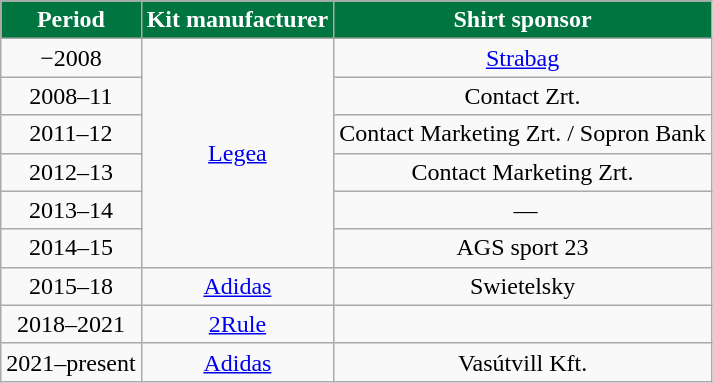<table class="wikitable" style="text-align:center;margin-left:1em">
<tr>
<th style="color:#FFFFFF; background:#00753f">Period</th>
<th style="color:#FFFFFF; background:#00753f">Kit manufacturer</th>
<th style="color:#FFFFFF; background:#00753f">Shirt sponsor</th>
</tr>
<tr>
<td>−2008</td>
<td rowspan=6><a href='#'>Legea</a></td>
<td><a href='#'>Strabag</a></td>
</tr>
<tr>
<td>2008–11</td>
<td>Contact Zrt.</td>
</tr>
<tr>
<td>2011–12</td>
<td>Contact Marketing Zrt. / Sopron Bank</td>
</tr>
<tr>
<td>2012–13</td>
<td>Contact Marketing Zrt.</td>
</tr>
<tr>
<td>2013–14</td>
<td> —</td>
</tr>
<tr>
<td>2014–15</td>
<td>AGS sport 23</td>
</tr>
<tr>
<td>2015–18</td>
<td><a href='#'>Adidas</a></td>
<td>Swietelsky</td>
</tr>
<tr>
<td>2018–2021</td>
<td><a href='#'>2Rule</a></td>
</tr>
<tr>
<td>2021–present</td>
<td><a href='#'>Adidas</a></td>
<td>Vasútvill Kft.</td>
</tr>
</table>
